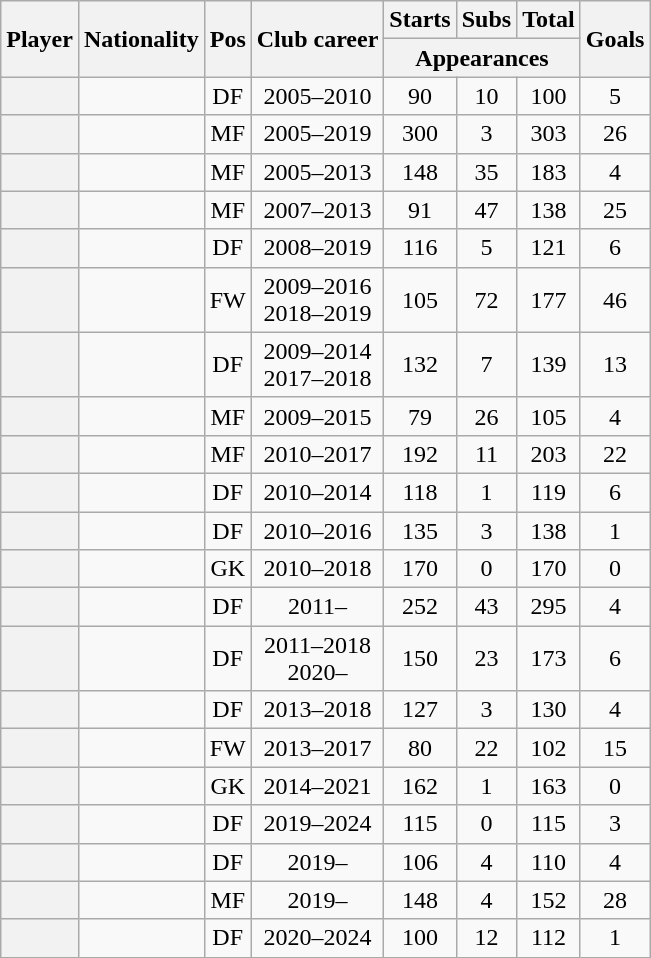<table class="wikitable sortable plainrowheaders" style="text-align:center;">
<tr>
<th scope=col rowspan="2">Player</th>
<th scope=col rowspan="2">Nationality</th>
<th scope=col rowspan="2">Pos</th>
<th scope=col rowspan="2">Club career</th>
<th scope=col>Starts</th>
<th scope=col>Subs</th>
<th scope=col>Total</th>
<th rowspan="2" scope=col>Goals</th>
</tr>
<tr class=unsortable>
<th scope=col colspan="3">Appearances</th>
</tr>
<tr>
<th scope=row></th>
<td align="left"></td>
<td>DF</td>
<td>2005–2010</td>
<td>90</td>
<td>10</td>
<td>100</td>
<td>5</td>
</tr>
<tr>
<th scope=row></th>
<td align="left"></td>
<td>MF</td>
<td>2005–2019</td>
<td>300</td>
<td>3</td>
<td>303</td>
<td>26</td>
</tr>
<tr>
<th scope=row></th>
<td align="left"></td>
<td>MF</td>
<td>2005–2013</td>
<td>148</td>
<td>35</td>
<td>183</td>
<td>4</td>
</tr>
<tr>
<th scope=row></th>
<td align="left"></td>
<td>MF</td>
<td>2007–2013</td>
<td>91</td>
<td>47</td>
<td>138</td>
<td>25</td>
</tr>
<tr>
<th scope=row></th>
<td align="left"></td>
<td>DF</td>
<td>2008–2019</td>
<td>116</td>
<td>5</td>
<td>121</td>
<td>6</td>
</tr>
<tr>
<th scope=row></th>
<td align="left"></td>
<td>FW</td>
<td>2009–2016<br>2018–2019</td>
<td>105</td>
<td>72</td>
<td>177</td>
<td>46</td>
</tr>
<tr>
<th scope=row></th>
<td align="left"></td>
<td>DF</td>
<td>2009–2014<br>2017–2018</td>
<td>132</td>
<td>7</td>
<td>139</td>
<td>13</td>
</tr>
<tr>
<th scope=row></th>
<td align="left"></td>
<td>MF</td>
<td>2009–2015</td>
<td>79</td>
<td>26</td>
<td>105</td>
<td>4</td>
</tr>
<tr>
<th scope=row></th>
<td align="left"></td>
<td>MF</td>
<td>2010–2017</td>
<td>192</td>
<td>11</td>
<td>203</td>
<td>22</td>
</tr>
<tr>
<th scope=row></th>
<td align="left"></td>
<td>DF</td>
<td>2010–2014</td>
<td>118</td>
<td>1</td>
<td>119</td>
<td>6</td>
</tr>
<tr>
<th scope=row></th>
<td align="left"></td>
<td>DF</td>
<td>2010–2016</td>
<td>135</td>
<td>3</td>
<td>138</td>
<td>1</td>
</tr>
<tr>
<th scope=row></th>
<td align="left"></td>
<td>GK</td>
<td>2010–2018</td>
<td>170</td>
<td>0</td>
<td>170</td>
<td>0</td>
</tr>
<tr>
<th scope=row><strong></strong></th>
<td align="left"></td>
<td>DF</td>
<td>2011–</td>
<td>252</td>
<td>43</td>
<td>295</td>
<td>4</td>
</tr>
<tr>
<th scope=row><strong></strong></th>
<td align="left"></td>
<td>DF</td>
<td>2011–2018<br>2020–</td>
<td>150</td>
<td>23</td>
<td>173</td>
<td>6</td>
</tr>
<tr>
<th scope=row></th>
<td align="left"></td>
<td>DF</td>
<td>2013–2018</td>
<td>127</td>
<td>3</td>
<td>130</td>
<td>4</td>
</tr>
<tr>
<th scope=row></th>
<td align="left"></td>
<td>FW</td>
<td>2013–2017</td>
<td>80</td>
<td>22</td>
<td>102</td>
<td>15</td>
</tr>
<tr>
<th scope=row></th>
<td align="left"></td>
<td>GK</td>
<td>2014–2021</td>
<td>162</td>
<td>1</td>
<td>163</td>
<td>0</td>
</tr>
<tr>
<th scope=row></th>
<td align="left"></td>
<td>DF</td>
<td>2019–2024</td>
<td>115</td>
<td>0</td>
<td>115</td>
<td>3</td>
</tr>
<tr>
<th scope=row><strong></strong></th>
<td align="left"></td>
<td>DF</td>
<td>2019–</td>
<td>106</td>
<td>4</td>
<td>110</td>
<td>4</td>
</tr>
<tr>
<th scope=row><strong></strong></th>
<td align="left"></td>
<td>MF</td>
<td>2019–</td>
<td>148</td>
<td>4</td>
<td>152</td>
<td>28</td>
</tr>
<tr>
<th scope=row></th>
<td align="left"></td>
<td>DF</td>
<td>2020–2024</td>
<td>100</td>
<td>12</td>
<td>112</td>
<td>1</td>
</tr>
</table>
